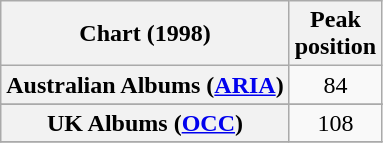<table class="wikitable sortable plainrowheaders">
<tr>
<th scope="col">Chart (1998)</th>
<th scope="col">Peak<br>position</th>
</tr>
<tr>
<th scope="row">Australian Albums (<a href='#'>ARIA</a>)</th>
<td style="text-align:center;">84</td>
</tr>
<tr>
</tr>
<tr>
</tr>
<tr>
</tr>
<tr>
<th scope="row">UK Albums (<a href='#'>OCC</a>)</th>
<td style="text-align:center;">108</td>
</tr>
<tr>
</tr>
</table>
